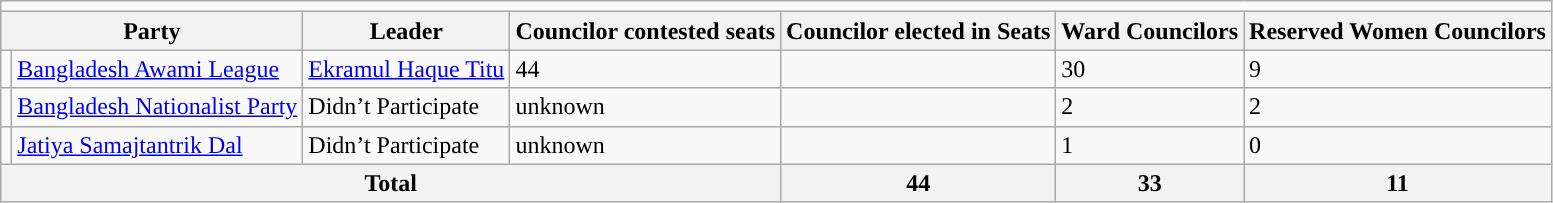<table class="wikitable">
<tr>
<td colspan="7"></td>
</tr>
<tr>
<th colspan="2">Party</th>
<th>Leader</th>
<th>Councilor contested seats</th>
<th>Councilor elected in Seats</th>
<th>Ward Councilors</th>
<th>Reserved Women Councilors</th>
</tr>
<tr>
<td></td>
<td><a href='#'>Bangladesh Awami League</a></td>
<td><a href='#'>Ekramul Haque Titu</a></td>
<td>44</td>
<td></td>
<td>30</td>
<td>9</td>
</tr>
<tr>
<td></td>
<td><a href='#'>Bangladesh Nationalist Party</a></td>
<td>Didn’t Participate</td>
<td>unknown</td>
<td></td>
<td>2</td>
<td>2</td>
</tr>
<tr>
<td></td>
<td><a href='#'>Jatiya Samajtantrik Dal</a></td>
<td>Didn’t Participate</td>
<td>unknown</td>
<td></td>
<td>1</td>
<td>0</td>
</tr>
<tr>
<th colspan="4">Total</th>
<th>44</th>
<th>33</th>
<th>11</th>
</tr>
</table>
